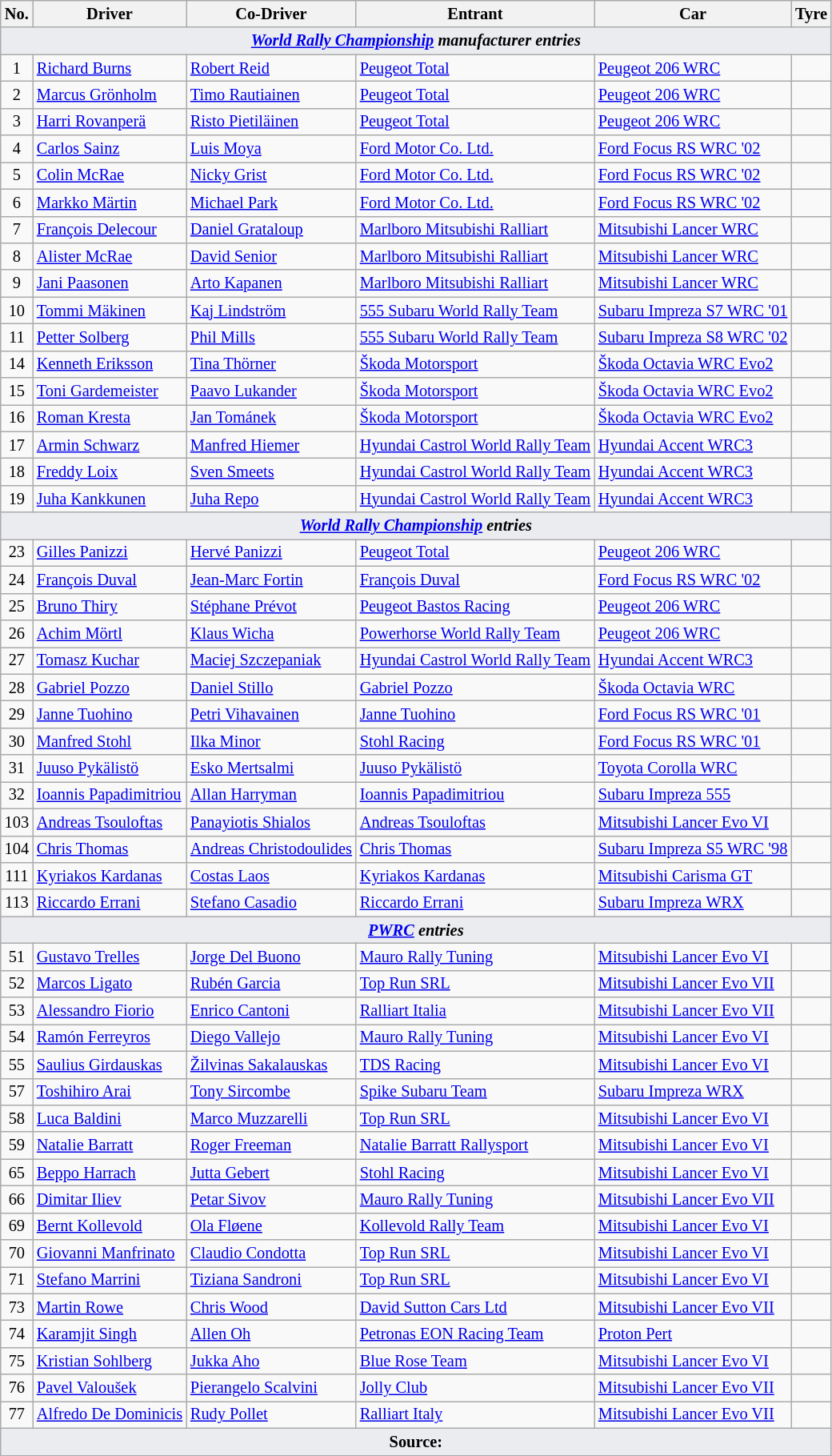<table class="wikitable" style="font-size: 85%;">
<tr>
<th>No.</th>
<th>Driver</th>
<th>Co-Driver</th>
<th>Entrant</th>
<th>Car</th>
<th>Tyre</th>
</tr>
<tr>
<td style="background-color:#EAECF0; text-align:center" colspan="6"><strong><em><a href='#'>World Rally Championship</a> manufacturer entries</em></strong></td>
</tr>
<tr>
<td align="center">1</td>
<td> <a href='#'>Richard Burns</a></td>
<td> <a href='#'>Robert Reid</a></td>
<td> <a href='#'>Peugeot Total</a></td>
<td><a href='#'>Peugeot 206 WRC</a></td>
<td align="center"></td>
</tr>
<tr>
<td align="center">2</td>
<td> <a href='#'>Marcus Grönholm</a></td>
<td> <a href='#'>Timo Rautiainen</a></td>
<td> <a href='#'>Peugeot Total</a></td>
<td><a href='#'>Peugeot 206 WRC</a></td>
<td align="center"></td>
</tr>
<tr>
<td align="center">3</td>
<td> <a href='#'>Harri Rovanperä</a></td>
<td> <a href='#'>Risto Pietiläinen</a></td>
<td> <a href='#'>Peugeot Total</a></td>
<td><a href='#'>Peugeot 206 WRC</a></td>
<td align="center"></td>
</tr>
<tr>
<td align="center">4</td>
<td> <a href='#'>Carlos Sainz</a></td>
<td> <a href='#'>Luis Moya</a></td>
<td> <a href='#'>Ford Motor Co. Ltd.</a></td>
<td><a href='#'>Ford Focus RS WRC '02</a></td>
<td align="center"></td>
</tr>
<tr>
<td align="center">5</td>
<td> <a href='#'>Colin McRae</a></td>
<td> <a href='#'>Nicky Grist</a></td>
<td> <a href='#'>Ford Motor Co. Ltd.</a></td>
<td><a href='#'>Ford Focus RS WRC '02</a></td>
<td align="center"></td>
</tr>
<tr>
<td align="center">6</td>
<td> <a href='#'>Markko Märtin</a></td>
<td> <a href='#'>Michael Park</a></td>
<td> <a href='#'>Ford Motor Co. Ltd.</a></td>
<td><a href='#'>Ford Focus RS WRC '02</a></td>
<td align="center"></td>
</tr>
<tr>
<td align="center">7</td>
<td> <a href='#'>François Delecour</a></td>
<td> <a href='#'>Daniel Grataloup</a></td>
<td> <a href='#'>Marlboro Mitsubishi Ralliart</a></td>
<td><a href='#'>Mitsubishi Lancer WRC</a></td>
<td align="center"></td>
</tr>
<tr>
<td align="center">8</td>
<td> <a href='#'>Alister McRae</a></td>
<td> <a href='#'>David Senior</a></td>
<td> <a href='#'>Marlboro Mitsubishi Ralliart</a></td>
<td><a href='#'>Mitsubishi Lancer WRC</a></td>
<td align="center"></td>
</tr>
<tr>
<td align="center">9</td>
<td> <a href='#'>Jani Paasonen</a></td>
<td> <a href='#'>Arto Kapanen</a></td>
<td> <a href='#'>Marlboro Mitsubishi Ralliart</a></td>
<td><a href='#'>Mitsubishi Lancer WRC</a></td>
<td align="center"></td>
</tr>
<tr>
<td align="center">10</td>
<td> <a href='#'>Tommi Mäkinen</a></td>
<td> <a href='#'>Kaj Lindström</a></td>
<td> <a href='#'>555 Subaru World Rally Team</a></td>
<td><a href='#'>Subaru Impreza S7 WRC '01</a></td>
<td align="center"></td>
</tr>
<tr>
<td align="center">11</td>
<td> <a href='#'>Petter Solberg</a></td>
<td> <a href='#'>Phil Mills</a></td>
<td> <a href='#'>555 Subaru World Rally Team</a></td>
<td><a href='#'>Subaru Impreza S8 WRC '02</a></td>
<td align="center"></td>
</tr>
<tr>
<td align="center">14</td>
<td> <a href='#'>Kenneth Eriksson</a></td>
<td> <a href='#'>Tina Thörner</a></td>
<td> <a href='#'>Škoda Motorsport</a></td>
<td><a href='#'>Škoda Octavia WRC Evo2</a></td>
<td align="center"></td>
</tr>
<tr>
<td align="center">15</td>
<td> <a href='#'>Toni Gardemeister</a></td>
<td> <a href='#'>Paavo Lukander</a></td>
<td> <a href='#'>Škoda Motorsport</a></td>
<td><a href='#'>Škoda Octavia WRC Evo2</a></td>
<td align="center"></td>
</tr>
<tr>
<td align="center">16</td>
<td> <a href='#'>Roman Kresta</a></td>
<td> <a href='#'>Jan Tománek</a></td>
<td> <a href='#'>Škoda Motorsport</a></td>
<td><a href='#'>Škoda Octavia WRC Evo2</a></td>
<td align="center"></td>
</tr>
<tr>
<td align="center">17</td>
<td> <a href='#'>Armin Schwarz</a></td>
<td> <a href='#'>Manfred Hiemer</a></td>
<td> <a href='#'>Hyundai Castrol World Rally Team</a></td>
<td><a href='#'>Hyundai Accent WRC3</a></td>
<td align="center"></td>
</tr>
<tr>
<td align="center">18</td>
<td> <a href='#'>Freddy Loix</a></td>
<td> <a href='#'>Sven Smeets</a></td>
<td> <a href='#'>Hyundai Castrol World Rally Team</a></td>
<td><a href='#'>Hyundai Accent WRC3</a></td>
<td align="center"></td>
</tr>
<tr>
<td align="center">19</td>
<td> <a href='#'>Juha Kankkunen</a></td>
<td> <a href='#'>Juha Repo</a></td>
<td> <a href='#'>Hyundai Castrol World Rally Team</a></td>
<td><a href='#'>Hyundai Accent WRC3</a></td>
<td align="center"></td>
</tr>
<tr>
<td style="background-color:#EAECF0; text-align:center" colspan="6"><strong><em><a href='#'>World Rally Championship</a> entries</em></strong></td>
</tr>
<tr>
<td align="center">23</td>
<td> <a href='#'>Gilles Panizzi</a></td>
<td> <a href='#'>Hervé Panizzi</a></td>
<td> <a href='#'>Peugeot Total</a></td>
<td><a href='#'>Peugeot 206 WRC</a></td>
<td align="center"></td>
</tr>
<tr>
<td align="center">24</td>
<td> <a href='#'>François Duval</a></td>
<td> <a href='#'>Jean-Marc Fortin</a></td>
<td> <a href='#'>François Duval</a></td>
<td><a href='#'>Ford Focus RS WRC '02</a></td>
<td align="center"></td>
</tr>
<tr>
<td align="center">25</td>
<td> <a href='#'>Bruno Thiry</a></td>
<td> <a href='#'>Stéphane Prévot</a></td>
<td> <a href='#'>Peugeot Bastos Racing</a></td>
<td><a href='#'>Peugeot 206 WRC</a></td>
<td align="center"></td>
</tr>
<tr>
<td align="center">26</td>
<td> <a href='#'>Achim Mörtl</a></td>
<td> <a href='#'>Klaus Wicha</a></td>
<td> <a href='#'>Powerhorse World Rally Team</a></td>
<td><a href='#'>Peugeot 206 WRC</a></td>
<td align="center"></td>
</tr>
<tr>
<td align="center">27</td>
<td> <a href='#'>Tomasz Kuchar</a></td>
<td> <a href='#'>Maciej Szczepaniak</a></td>
<td> <a href='#'>Hyundai Castrol World Rally Team</a></td>
<td><a href='#'>Hyundai Accent WRC3</a></td>
<td align="center"></td>
</tr>
<tr>
<td align="center">28</td>
<td> <a href='#'>Gabriel Pozzo</a></td>
<td> <a href='#'>Daniel Stillo</a></td>
<td> <a href='#'>Gabriel Pozzo</a></td>
<td><a href='#'>Škoda Octavia WRC</a></td>
<td></td>
</tr>
<tr>
<td align="center">29</td>
<td> <a href='#'>Janne Tuohino</a></td>
<td> <a href='#'>Petri Vihavainen</a></td>
<td> <a href='#'>Janne Tuohino</a></td>
<td><a href='#'>Ford Focus RS WRC '01</a></td>
<td></td>
</tr>
<tr>
<td align="center">30</td>
<td> <a href='#'>Manfred Stohl</a></td>
<td> <a href='#'>Ilka Minor</a></td>
<td> <a href='#'>Stohl Racing</a></td>
<td><a href='#'>Ford Focus RS WRC '01</a></td>
<td align="center"></td>
</tr>
<tr>
<td align="center">31</td>
<td> <a href='#'>Juuso Pykälistö</a></td>
<td> <a href='#'>Esko Mertsalmi</a></td>
<td> <a href='#'>Juuso Pykälistö</a></td>
<td><a href='#'>Toyota Corolla WRC</a></td>
<td></td>
</tr>
<tr>
<td align="center">32</td>
<td> <a href='#'>Ioannis Papadimitriou</a></td>
<td> <a href='#'>Allan Harryman</a></td>
<td> <a href='#'>Ioannis Papadimitriou</a></td>
<td><a href='#'>Subaru Impreza 555</a></td>
<td align="center"></td>
</tr>
<tr>
<td align="center">103</td>
<td> <a href='#'>Andreas Tsouloftas</a></td>
<td> <a href='#'>Panayiotis Shialos</a></td>
<td> <a href='#'>Andreas Tsouloftas</a></td>
<td><a href='#'>Mitsubishi Lancer Evo VI</a></td>
<td></td>
</tr>
<tr>
<td align="center">104</td>
<td> <a href='#'>Chris Thomas</a></td>
<td> <a href='#'>Andreas Christodoulides</a></td>
<td> <a href='#'>Chris Thomas</a></td>
<td><a href='#'>Subaru Impreza S5 WRC '98</a></td>
<td></td>
</tr>
<tr>
<td align="center">111</td>
<td> <a href='#'>Kyriakos Kardanas</a></td>
<td> <a href='#'>Costas Laos</a></td>
<td> <a href='#'>Kyriakos Kardanas</a></td>
<td><a href='#'>Mitsubishi Carisma GT</a></td>
<td></td>
</tr>
<tr>
<td align="center">113</td>
<td> <a href='#'>Riccardo Errani</a></td>
<td> <a href='#'>Stefano Casadio</a></td>
<td> <a href='#'>Riccardo Errani</a></td>
<td><a href='#'>Subaru Impreza WRX</a></td>
<td></td>
</tr>
<tr>
<td style="background-color:#EAECF0; text-align:center" colspan="6"><strong><em><a href='#'>PWRC</a> entries</em></strong></td>
</tr>
<tr>
<td align="center">51</td>
<td> <a href='#'>Gustavo Trelles</a></td>
<td> <a href='#'>Jorge Del Buono</a></td>
<td> <a href='#'>Mauro Rally Tuning</a></td>
<td><a href='#'>Mitsubishi Lancer Evo VI</a></td>
<td align="center"></td>
</tr>
<tr>
<td align="center">52</td>
<td> <a href='#'>Marcos Ligato</a></td>
<td> <a href='#'>Rubén Garcia</a></td>
<td> <a href='#'>Top Run SRL</a></td>
<td><a href='#'>Mitsubishi Lancer Evo VII</a></td>
<td></td>
</tr>
<tr>
<td align="center">53</td>
<td> <a href='#'>Alessandro Fiorio</a></td>
<td> <a href='#'>Enrico Cantoni</a></td>
<td> <a href='#'>Ralliart Italia</a></td>
<td><a href='#'>Mitsubishi Lancer Evo VII</a></td>
<td></td>
</tr>
<tr>
<td align="center">54</td>
<td> <a href='#'>Ramón Ferreyros</a></td>
<td> <a href='#'>Diego Vallejo</a></td>
<td> <a href='#'>Mauro Rally Tuning</a></td>
<td><a href='#'>Mitsubishi Lancer Evo VI</a></td>
<td></td>
</tr>
<tr>
<td align="center">55</td>
<td> <a href='#'>Saulius Girdauskas</a></td>
<td> <a href='#'>Žilvinas Sakalauskas</a></td>
<td> <a href='#'>TDS Racing</a></td>
<td><a href='#'>Mitsubishi Lancer Evo VI</a></td>
<td></td>
</tr>
<tr>
<td align="center">57</td>
<td> <a href='#'>Toshihiro Arai</a></td>
<td> <a href='#'>Tony Sircombe</a></td>
<td> <a href='#'>Spike Subaru Team</a></td>
<td><a href='#'>Subaru Impreza WRX</a></td>
<td></td>
</tr>
<tr>
<td align="center">58</td>
<td> <a href='#'>Luca Baldini</a></td>
<td> <a href='#'>Marco Muzzarelli</a></td>
<td> <a href='#'>Top Run SRL</a></td>
<td><a href='#'>Mitsubishi Lancer Evo VI</a></td>
<td></td>
</tr>
<tr>
<td align="center">59</td>
<td> <a href='#'>Natalie Barratt</a></td>
<td> <a href='#'>Roger Freeman</a></td>
<td> <a href='#'>Natalie Barratt Rallysport</a></td>
<td><a href='#'>Mitsubishi Lancer Evo VI</a></td>
<td></td>
</tr>
<tr>
<td align="center">65</td>
<td> <a href='#'>Beppo Harrach</a></td>
<td> <a href='#'>Jutta Gebert</a></td>
<td> <a href='#'>Stohl Racing</a></td>
<td><a href='#'>Mitsubishi Lancer Evo VI</a></td>
<td></td>
</tr>
<tr>
<td align="center">66</td>
<td> <a href='#'>Dimitar Iliev</a></td>
<td> <a href='#'>Petar Sivov</a></td>
<td> <a href='#'>Mauro Rally Tuning</a></td>
<td><a href='#'>Mitsubishi Lancer Evo VII</a></td>
<td align="center"></td>
</tr>
<tr>
<td align="center">69</td>
<td> <a href='#'>Bernt Kollevold</a></td>
<td> <a href='#'>Ola Fløene</a></td>
<td> <a href='#'>Kollevold Rally Team</a></td>
<td><a href='#'>Mitsubishi Lancer Evo VI</a></td>
<td></td>
</tr>
<tr>
<td align="center">70</td>
<td> <a href='#'>Giovanni Manfrinato</a></td>
<td> <a href='#'>Claudio Condotta</a></td>
<td> <a href='#'>Top Run SRL</a></td>
<td><a href='#'>Mitsubishi Lancer Evo VI</a></td>
<td></td>
</tr>
<tr>
<td align="center">71</td>
<td> <a href='#'>Stefano Marrini</a></td>
<td> <a href='#'>Tiziana Sandroni</a></td>
<td> <a href='#'>Top Run SRL</a></td>
<td><a href='#'>Mitsubishi Lancer Evo VI</a></td>
<td></td>
</tr>
<tr>
<td align="center">73</td>
<td> <a href='#'>Martin Rowe</a></td>
<td> <a href='#'>Chris Wood</a></td>
<td> <a href='#'>David Sutton Cars Ltd</a></td>
<td><a href='#'>Mitsubishi Lancer Evo VII</a></td>
<td></td>
</tr>
<tr>
<td align="center">74</td>
<td> <a href='#'>Karamjit Singh</a></td>
<td> <a href='#'>Allen Oh</a></td>
<td> <a href='#'>Petronas EON Racing Team</a></td>
<td><a href='#'>Proton Pert</a></td>
<td></td>
</tr>
<tr>
<td align="center">75</td>
<td> <a href='#'>Kristian Sohlberg</a></td>
<td> <a href='#'>Jukka Aho</a></td>
<td> <a href='#'>Blue Rose Team</a></td>
<td><a href='#'>Mitsubishi Lancer Evo VI</a></td>
<td></td>
</tr>
<tr>
<td align="center">76</td>
<td> <a href='#'>Pavel Valoušek</a></td>
<td> <a href='#'>Pierangelo Scalvini</a></td>
<td> <a href='#'>Jolly Club</a></td>
<td><a href='#'>Mitsubishi Lancer Evo VII</a></td>
<td></td>
</tr>
<tr>
<td align="center">77</td>
<td> <a href='#'>Alfredo De Dominicis</a></td>
<td> <a href='#'>Rudy Pollet</a></td>
<td> <a href='#'>Ralliart Italy</a></td>
<td><a href='#'>Mitsubishi Lancer Evo VII</a></td>
<td></td>
</tr>
<tr>
<td style="background-color:#EAECF0; text-align:center" colspan="6"><strong>Source:</strong></td>
</tr>
<tr>
</tr>
</table>
